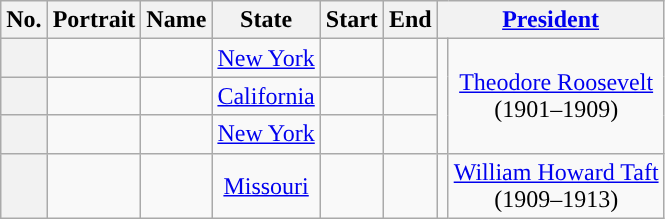<table class="wikitable sortable" style="clear:right; text-align:center">
<tr>
<th>No.</th>
<th>Portrait</th>
<th>Name</th>
<th>State</th>
<th>Start</th>
<th>End</th>
<th colspan=2><a href='#'>President</a></th>
</tr>
<tr james>
<th style="background: "></th>
<td></td>
<td><br></td>
<td><a href='#'>New York</a></td>
<td></td>
<td></td>
<td rowspan=3 style="background: "></td>
<td rowspan=3><a href='#'>Theodore Roosevelt</a><br>(1901–1909)</td>
</tr>
<tr>
<th style="background: "></th>
<td></td>
<td><br></td>
<td><a href='#'>California</a></td>
<td></td>
<td></td>
</tr>
<tr>
<th style="background: "></th>
<td></td>
<td><br></td>
<td><a href='#'>New York</a></td>
<td></td>
<td></td>
</tr>
<tr>
<th style="background: "></th>
<td></td>
<td><br></td>
<td><a href='#'>Missouri</a></td>
<td></td>
<td></td>
<td style="background: "></td>
<td><a href='#'>William Howard Taft</a><br>(1909–1913)</td>
</tr>
</table>
